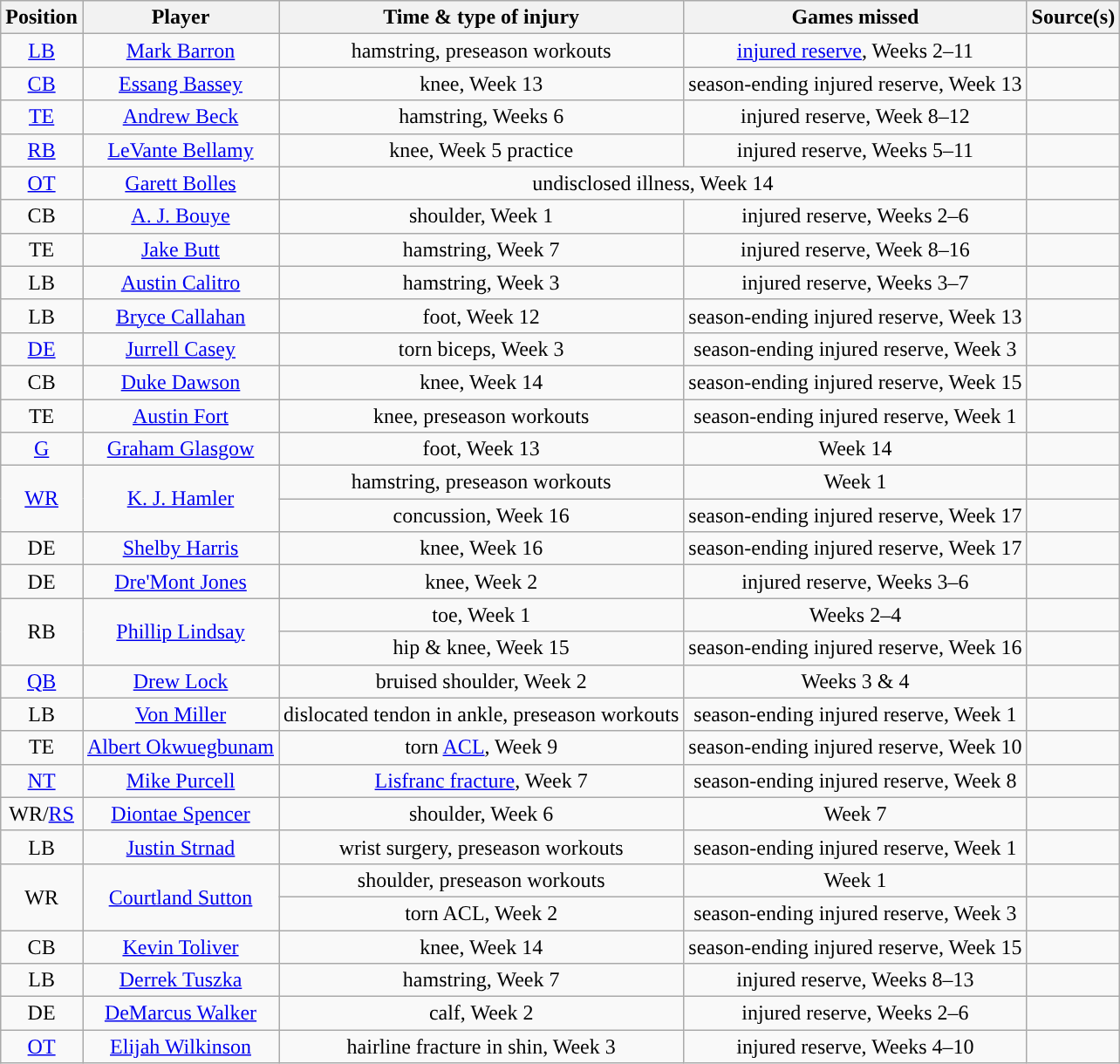<table class="wikitable" style="text-align:center">
<tr>
<th>Position</th>
<th>Player</th>
<th>Time & type of injury</th>
<th>Games missed</th>
<th>Source(s)</th>
</tr>
<tr>
<td><a href='#'>LB</a></td>
<td><a href='#'>Mark Barron</a></td>
<td>hamstring, preseason workouts</td>
<td><a href='#'>injured reserve</a>, Weeks 2–11</td>
<td></td>
</tr>
<tr>
<td><a href='#'>CB</a></td>
<td><a href='#'>Essang Bassey</a></td>
<td>knee, Week 13</td>
<td>season-ending injured reserve, Week 13</td>
<td></td>
</tr>
<tr>
<td><a href='#'>TE</a></td>
<td><a href='#'>Andrew Beck</a></td>
<td>hamstring, Weeks 6</td>
<td>injured reserve, Week 8–12</td>
<td></td>
</tr>
<tr>
<td><a href='#'>RB</a></td>
<td><a href='#'>LeVante Bellamy</a></td>
<td>knee, Week 5 practice</td>
<td>injured reserve, Weeks 5–11</td>
<td></td>
</tr>
<tr>
<td><a href='#'>OT</a></td>
<td><a href='#'>Garett Bolles</a></td>
<td colspan=2>undisclosed illness, Week 14</td>
<td></td>
</tr>
<tr>
<td>CB</td>
<td><a href='#'>A. J. Bouye</a></td>
<td>shoulder, Week 1</td>
<td>injured reserve, Weeks 2–6</td>
<td></td>
</tr>
<tr>
<td>TE</td>
<td><a href='#'>Jake Butt</a></td>
<td>hamstring, Week 7</td>
<td>injured reserve, Week 8–16</td>
<td></td>
</tr>
<tr>
<td>LB</td>
<td><a href='#'>Austin Calitro</a></td>
<td>hamstring, Week 3</td>
<td>injured reserve, Weeks 3–7</td>
<td></td>
</tr>
<tr>
<td>LB</td>
<td><a href='#'>Bryce Callahan</a></td>
<td>foot, Week 12</td>
<td>season-ending injured reserve, Week 13</td>
<td></td>
</tr>
<tr>
<td><a href='#'>DE</a></td>
<td><a href='#'>Jurrell Casey</a></td>
<td>torn biceps, Week 3</td>
<td>season-ending injured reserve, Week 3</td>
<td></td>
</tr>
<tr>
<td>CB</td>
<td><a href='#'>Duke Dawson</a></td>
<td>knee, Week 14</td>
<td>season-ending injured reserve, Week 15</td>
<td></td>
</tr>
<tr>
<td>TE</td>
<td><a href='#'>Austin Fort</a></td>
<td>knee, preseason workouts</td>
<td>season-ending injured reserve, Week 1</td>
<td></td>
</tr>
<tr>
<td><a href='#'>G</a></td>
<td><a href='#'>Graham Glasgow</a></td>
<td>foot, Week 13</td>
<td>Week 14</td>
<td></td>
</tr>
<tr>
<td rowspan=2><a href='#'>WR</a></td>
<td rowspan=2><a href='#'>K. J. Hamler</a></td>
<td>hamstring, preseason workouts</td>
<td>Week 1</td>
<td></td>
</tr>
<tr>
<td>concussion, Week 16</td>
<td>season-ending injured reserve, Week 17</td>
<td></td>
</tr>
<tr>
<td>DE</td>
<td><a href='#'>Shelby Harris</a></td>
<td>knee, Week 16</td>
<td>season-ending injured reserve, Week 17</td>
<td></td>
</tr>
<tr>
<td>DE</td>
<td><a href='#'>Dre'Mont Jones</a></td>
<td>knee, Week 2</td>
<td>injured reserve, Weeks 3–6</td>
<td></td>
</tr>
<tr>
<td rowspan=2>RB</td>
<td rowspan=2><a href='#'>Phillip Lindsay</a></td>
<td>toe, Week 1</td>
<td>Weeks 2–4</td>
<td></td>
</tr>
<tr>
<td>hip & knee, Week 15</td>
<td>season-ending injured reserve, Week 16</td>
<td></td>
</tr>
<tr>
<td><a href='#'>QB</a></td>
<td><a href='#'>Drew Lock</a></td>
<td>bruised shoulder, Week 2</td>
<td>Weeks 3 & 4</td>
<td></td>
</tr>
<tr>
<td>LB</td>
<td><a href='#'>Von Miller</a></td>
<td>dislocated tendon in ankle, preseason workouts</td>
<td>season-ending injured reserve, Week 1</td>
<td></td>
</tr>
<tr>
<td>TE</td>
<td><a href='#'>Albert Okwuegbunam</a></td>
<td>torn <a href='#'>ACL</a>, Week 9</td>
<td>season-ending injured reserve, Week 10</td>
<td></td>
</tr>
<tr>
<td><a href='#'>NT</a></td>
<td><a href='#'>Mike Purcell</a></td>
<td><a href='#'>Lisfranc fracture</a>, Week 7</td>
<td>season-ending injured reserve, Week 8</td>
<td></td>
</tr>
<tr>
<td>WR/<a href='#'>RS</a></td>
<td><a href='#'>Diontae Spencer</a></td>
<td>shoulder, Week 6</td>
<td>Week 7</td>
<td></td>
</tr>
<tr>
<td>LB</td>
<td><a href='#'>Justin Strnad</a></td>
<td>wrist surgery, preseason workouts</td>
<td>season-ending injured reserve, Week 1</td>
<td></td>
</tr>
<tr>
<td rowspan=2>WR</td>
<td rowspan=2><a href='#'>Courtland Sutton</a></td>
<td>shoulder, preseason workouts<br></td>
<td>Week 1</td>
<td></td>
</tr>
<tr>
<td>torn ACL, Week 2</td>
<td>season-ending injured reserve, Week 3</td>
<td></td>
</tr>
<tr>
<td>CB</td>
<td><a href='#'>Kevin Toliver</a></td>
<td>knee, Week 14</td>
<td>season-ending injured reserve, Week 15</td>
<td></td>
</tr>
<tr>
<td>LB</td>
<td><a href='#'>Derrek Tuszka</a></td>
<td>hamstring, Week 7</td>
<td>injured reserve, Weeks 8–13</td>
<td></td>
</tr>
<tr>
<td>DE</td>
<td><a href='#'>DeMarcus Walker</a></td>
<td>calf, Week 2</td>
<td>injured reserve, Weeks 2–6</td>
<td></td>
</tr>
<tr>
<td><a href='#'>OT</a></td>
<td><a href='#'>Elijah Wilkinson</a></td>
<td>hairline fracture in shin, Week 3</td>
<td>injured reserve, Weeks 4–10</td>
<td></td>
</tr>
</table>
